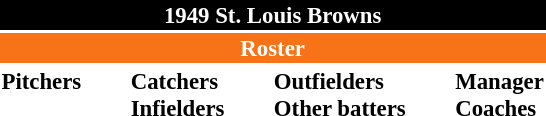<table class="toccolours" style="font-size: 95%;">
<tr>
<th colspan="10" style="background-color: black; color: white; text-align: center;">1949 St. Louis Browns</th>
</tr>
<tr>
<td colspan="10" style="background-color: #F87217; color: white; text-align: center;"><strong>Roster</strong></td>
</tr>
<tr>
<td valign="top"><strong>Pitchers</strong><br>















</td>
<td width="25px"></td>
<td valign="top"><strong>Catchers</strong><br>

<strong>Infielders</strong>







</td>
<td width="25px"></td>
<td valign="top"><strong>Outfielders</strong><br>







<strong>Other batters</strong>

</td>
<td width="25px"></td>
<td valign="top"><strong>Manager</strong><br>
<strong>Coaches</strong>



</td>
</tr>
<tr>
</tr>
</table>
